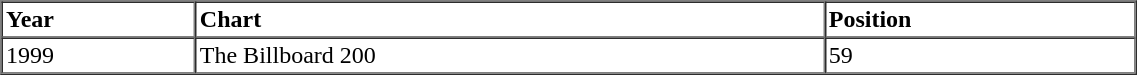<table border=1 cellspacing=0 cellpadding=2 width="60%">
<tr>
<th align="left">Year</th>
<th align="left">Chart</th>
<th align="left">Position</th>
</tr>
<tr>
<td align="left">1999</td>
<td align="left">The Billboard 200</td>
<td align="left">59</td>
</tr>
<tr>
</tr>
</table>
